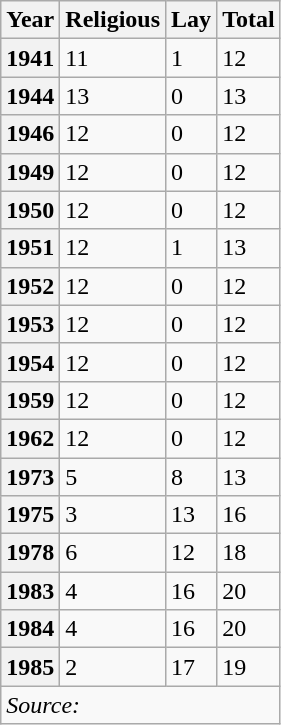<table class="wikitable">
<tr>
<th>Year</th>
<th>Religious</th>
<th>Lay</th>
<th>Total</th>
</tr>
<tr>
<th>1941</th>
<td>11</td>
<td>1</td>
<td>12</td>
</tr>
<tr>
<th>1944</th>
<td>13</td>
<td>0</td>
<td>13</td>
</tr>
<tr>
<th>1946</th>
<td>12</td>
<td>0</td>
<td>12</td>
</tr>
<tr>
<th>1949</th>
<td>12</td>
<td>0</td>
<td>12</td>
</tr>
<tr>
<th>1950</th>
<td>12</td>
<td>0</td>
<td>12</td>
</tr>
<tr>
<th>1951</th>
<td>12</td>
<td>1</td>
<td>13</td>
</tr>
<tr>
<th>1952</th>
<td>12</td>
<td>0</td>
<td>12</td>
</tr>
<tr>
<th>1953</th>
<td>12</td>
<td>0</td>
<td>12</td>
</tr>
<tr>
<th>1954</th>
<td>12</td>
<td>0</td>
<td>12</td>
</tr>
<tr>
<th>1959</th>
<td>12</td>
<td>0</td>
<td>12</td>
</tr>
<tr>
<th>1962</th>
<td>12</td>
<td>0</td>
<td>12</td>
</tr>
<tr>
<th>1973</th>
<td>5</td>
<td>8</td>
<td>13</td>
</tr>
<tr>
<th>1975</th>
<td>3</td>
<td>13</td>
<td>16</td>
</tr>
<tr>
<th>1978</th>
<td>6</td>
<td>12</td>
<td>18</td>
</tr>
<tr>
<th>1983</th>
<td>4</td>
<td>16</td>
<td>20</td>
</tr>
<tr>
<th>1984</th>
<td>4</td>
<td>16</td>
<td>20</td>
</tr>
<tr>
<th>1985</th>
<td>2</td>
<td>17</td>
<td>19</td>
</tr>
<tr>
<td colspan="4"><em>Source:</em> </td>
</tr>
</table>
